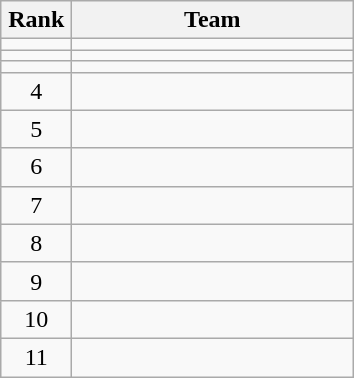<table class="wikitable" style="text-align: center;">
<tr>
<th width=40>Rank</th>
<th width=180>Team</th>
</tr>
<tr>
<td></td>
<td style="text-align:left;"></td>
</tr>
<tr>
<td></td>
<td style="text-align:left;"></td>
</tr>
<tr>
<td></td>
<td style="text-align:left;"></td>
</tr>
<tr>
<td>4</td>
<td style="text-align:left;"></td>
</tr>
<tr>
<td>5</td>
<td style="text-align:left;"></td>
</tr>
<tr>
<td>6</td>
<td style="text-align:left;"></td>
</tr>
<tr>
<td>7</td>
<td style="text-align:left;"></td>
</tr>
<tr>
<td>8</td>
<td style="text-align:left;"></td>
</tr>
<tr>
<td>9</td>
<td style="text-align:left;"></td>
</tr>
<tr>
<td>10</td>
<td style="text-align:left;"></td>
</tr>
<tr>
<td>11</td>
<td style="text-align:left;"></td>
</tr>
</table>
